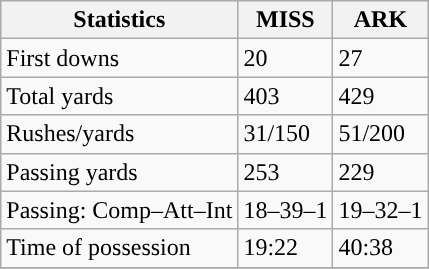<table class="wikitable" style="float: left;">
<tr>
<th>Statistics</th>
<th>MISS</th>
<th>ARK</th>
</tr>
<tr>
<td>First downs</td>
<td>20</td>
<td>27</td>
</tr>
<tr>
<td>Total yards</td>
<td>403</td>
<td>429</td>
</tr>
<tr>
<td>Rushes/yards</td>
<td>31/150</td>
<td>51/200</td>
</tr>
<tr>
<td>Passing yards</td>
<td>253</td>
<td>229</td>
</tr>
<tr>
<td>Passing: Comp–Att–Int</td>
<td>18–39–1</td>
<td>19–32–1</td>
</tr>
<tr>
<td>Time of possession</td>
<td>19:22</td>
<td>40:38</td>
</tr>
<tr>
</tr>
</table>
